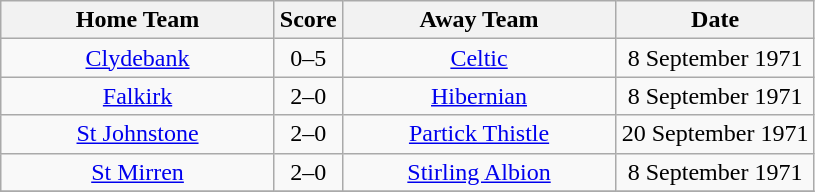<table class="wikitable" style="text-align:center;">
<tr>
<th width=175>Home Team</th>
<th width=20>Score</th>
<th width=175>Away Team</th>
<th width= 125>Date</th>
</tr>
<tr>
<td><a href='#'>Clydebank</a></td>
<td>0–5</td>
<td><a href='#'>Celtic</a></td>
<td>8 September 1971</td>
</tr>
<tr>
<td><a href='#'>Falkirk</a></td>
<td>2–0</td>
<td><a href='#'>Hibernian</a></td>
<td>8 September 1971</td>
</tr>
<tr>
<td><a href='#'>St Johnstone</a></td>
<td>2–0</td>
<td><a href='#'>Partick Thistle</a></td>
<td>20 September 1971</td>
</tr>
<tr>
<td><a href='#'>St Mirren</a></td>
<td>2–0</td>
<td><a href='#'>Stirling Albion</a></td>
<td>8 September 1971</td>
</tr>
<tr>
</tr>
</table>
